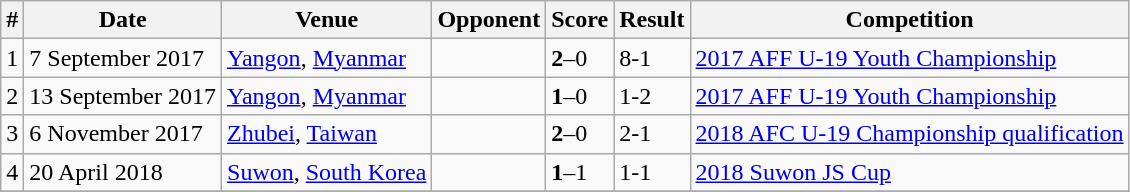<table class="wikitable">
<tr>
<th>#</th>
<th>Date</th>
<th>Venue</th>
<th>Opponent</th>
<th>Score</th>
<th>Result</th>
<th>Competition</th>
</tr>
<tr>
<td>1</td>
<td>7 September 2017</td>
<td><a href='#'>Yangon</a>, <a href='#'>Myanmar</a></td>
<td></td>
<td><strong>2</strong>–0</td>
<td>8-1</td>
<td><a href='#'>2017 AFF U-19 Youth Championship</a></td>
</tr>
<tr>
<td>2</td>
<td>13 September 2017</td>
<td><a href='#'>Yangon</a>, <a href='#'>Myanmar</a></td>
<td></td>
<td><strong>1</strong>–0</td>
<td>1-2</td>
<td><a href='#'>2017 AFF U-19 Youth Championship</a></td>
</tr>
<tr>
<td>3</td>
<td>6 November 2017</td>
<td><a href='#'>Zhubei</a>, <a href='#'>Taiwan</a></td>
<td></td>
<td><strong>2</strong>–0</td>
<td>2-1</td>
<td><a href='#'>2018 AFC U-19 Championship qualification</a></td>
</tr>
<tr>
<td>4</td>
<td>20 April 2018</td>
<td><a href='#'>Suwon</a>, <a href='#'>South Korea</a></td>
<td></td>
<td><strong>1</strong>–1</td>
<td>1-1</td>
<td><a href='#'>2018 Suwon JS Cup</a></td>
</tr>
<tr>
</tr>
</table>
